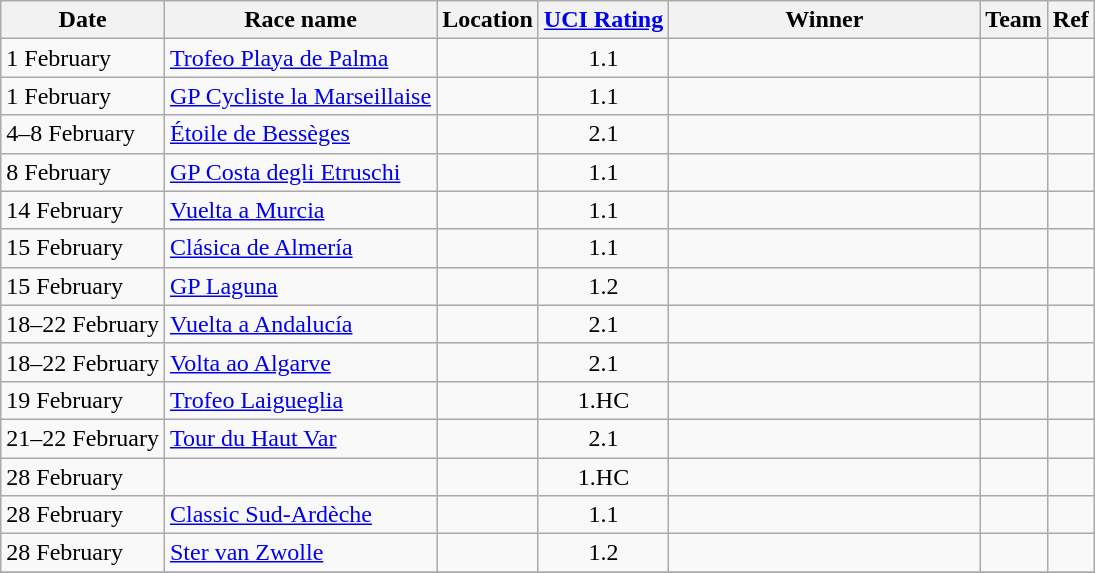<table class="wikitable sortable">
<tr>
<th>Date</th>
<th>Race name</th>
<th>Location</th>
<th><a href='#'>UCI Rating</a></th>
<th width=200px>Winner</th>
<th>Team</th>
<th>Ref</th>
</tr>
<tr>
<td>1 February</td>
<td><a href='#'>Trofeo Playa de Palma</a></td>
<td></td>
<td align=center>1.1</td>
<td></td>
<td></td>
<td align=center></td>
</tr>
<tr>
<td>1 February</td>
<td><a href='#'>GP Cycliste la Marseillaise</a></td>
<td></td>
<td align=center>1.1</td>
<td></td>
<td></td>
<td align=center></td>
</tr>
<tr>
<td>4–8 February</td>
<td><a href='#'>Étoile de Bessèges</a></td>
<td></td>
<td align=center>2.1</td>
<td></td>
<td></td>
<td align=center></td>
</tr>
<tr>
<td>8 February</td>
<td><a href='#'>GP Costa degli Etruschi</a></td>
<td></td>
<td align=center>1.1</td>
<td></td>
<td></td>
<td align=center></td>
</tr>
<tr>
<td>14 February</td>
<td><a href='#'>Vuelta a Murcia</a></td>
<td></td>
<td align=center>1.1</td>
<td></td>
<td></td>
<td></td>
</tr>
<tr>
<td>15 February</td>
<td><a href='#'>Clásica de Almería</a></td>
<td></td>
<td align=center>1.1</td>
<td></td>
<td></td>
<td></td>
</tr>
<tr>
<td>15 February</td>
<td><a href='#'>GP Laguna</a></td>
<td></td>
<td align=center>1.2</td>
<td></td>
<td></td>
<td></td>
</tr>
<tr>
<td>18–22 February</td>
<td><a href='#'>Vuelta a Andalucía</a></td>
<td></td>
<td align=center>2.1</td>
<td></td>
<td></td>
<td></td>
</tr>
<tr>
<td>18–22 February</td>
<td><a href='#'>Volta ao Algarve</a></td>
<td></td>
<td align=center>2.1</td>
<td></td>
<td></td>
<td></td>
</tr>
<tr>
<td>19 February</td>
<td><a href='#'>Trofeo Laigueglia</a></td>
<td></td>
<td align=center>1.HC</td>
<td></td>
<td></td>
<td></td>
</tr>
<tr>
<td>21–22 February</td>
<td><a href='#'>Tour du Haut Var</a></td>
<td></td>
<td align=center>2.1</td>
<td></td>
<td></td>
<td></td>
</tr>
<tr>
<td>28 February</td>
<td></td>
<td></td>
<td align=center>1.HC</td>
<td></td>
<td></td>
<td></td>
</tr>
<tr>
<td>28 February</td>
<td><a href='#'>Classic Sud-Ardèche</a></td>
<td></td>
<td align=center>1.1</td>
<td></td>
<td></td>
<td></td>
</tr>
<tr>
<td>28 February</td>
<td><a href='#'>Ster van Zwolle</a></td>
<td></td>
<td align=center>1.2</td>
<td></td>
<td></td>
<td></td>
</tr>
<tr>
</tr>
</table>
